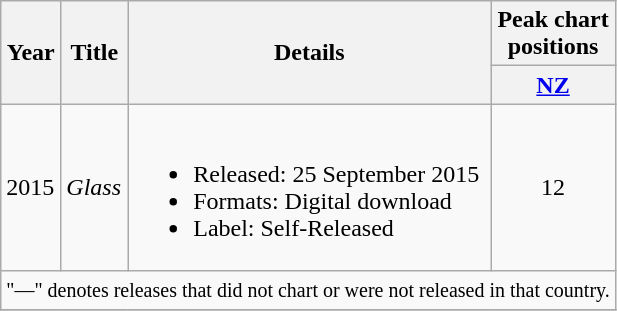<table class="wikitable plainrowheaders">
<tr>
<th rowspan="2">Year</th>
<th rowspan="2">Title</th>
<th rowspan="2">Details</th>
<th>Peak chart<br>positions</th>
</tr>
<tr>
<th><a href='#'>NZ</a></th>
</tr>
<tr>
<td>2015</td>
<td><em>Glass</em> </td>
<td><br><ul><li>Released: 25 September 2015</li><li>Formats: Digital download</li><li>Label: Self-Released</li></ul></td>
<td align=center>12</td>
</tr>
<tr>
<td align=center colspan=4><small>"—" denotes releases that did not chart or were not released in that country.</small></td>
</tr>
<tr>
</tr>
</table>
